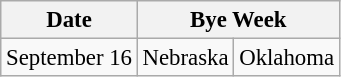<table class="wikitable" style="font-size:95%">
<tr>
<th>Date</th>
<th colspan="2">Bye Week</th>
</tr>
<tr>
<td>September 16</td>
<td>Nebraska</td>
<td>Oklahoma</td>
</tr>
</table>
